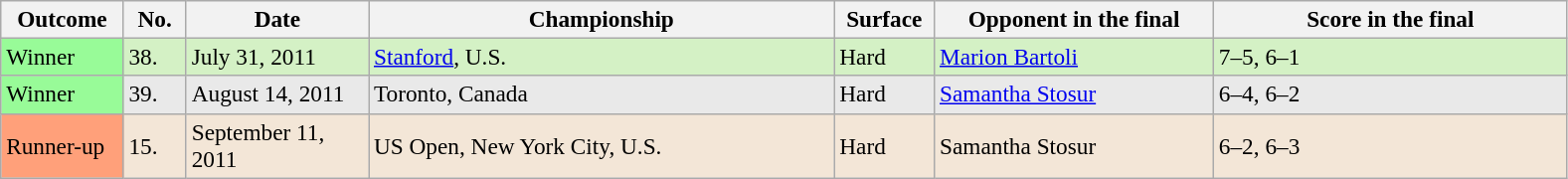<table class="sortable wikitable" style=font-size:97%>
<tr>
<th width=75>Outcome</th>
<th width=35>No.</th>
<th width=115>Date</th>
<th width=305>Championship</th>
<th width=60>Surface</th>
<th width=180>Opponent in the final</th>
<th width=230>Score in the final</th>
</tr>
<tr bgcolor=d4f1c5>
<td bgcolor=98FB98>Winner</td>
<td>38.</td>
<td>July 31, 2011</td>
<td><a href='#'>Stanford</a>, U.S.</td>
<td>Hard</td>
<td> <a href='#'>Marion Bartoli</a></td>
<td>7–5, 6–1</td>
</tr>
<tr bgcolor=e9e9e9>
<td bgcolor=98FB98>Winner</td>
<td>39.</td>
<td>August 14, 2011</td>
<td>Toronto, Canada</td>
<td>Hard</td>
<td> <a href='#'>Samantha Stosur</a></td>
<td>6–4, 6–2</td>
</tr>
<tr bgcolor=f3e6d7>
<td bgcolor=ffa07a>Runner-up</td>
<td>15.</td>
<td>September 11, 2011</td>
<td>US Open, New York City, U.S.</td>
<td>Hard</td>
<td> Samantha Stosur</td>
<td>6–2, 6–3</td>
</tr>
</table>
